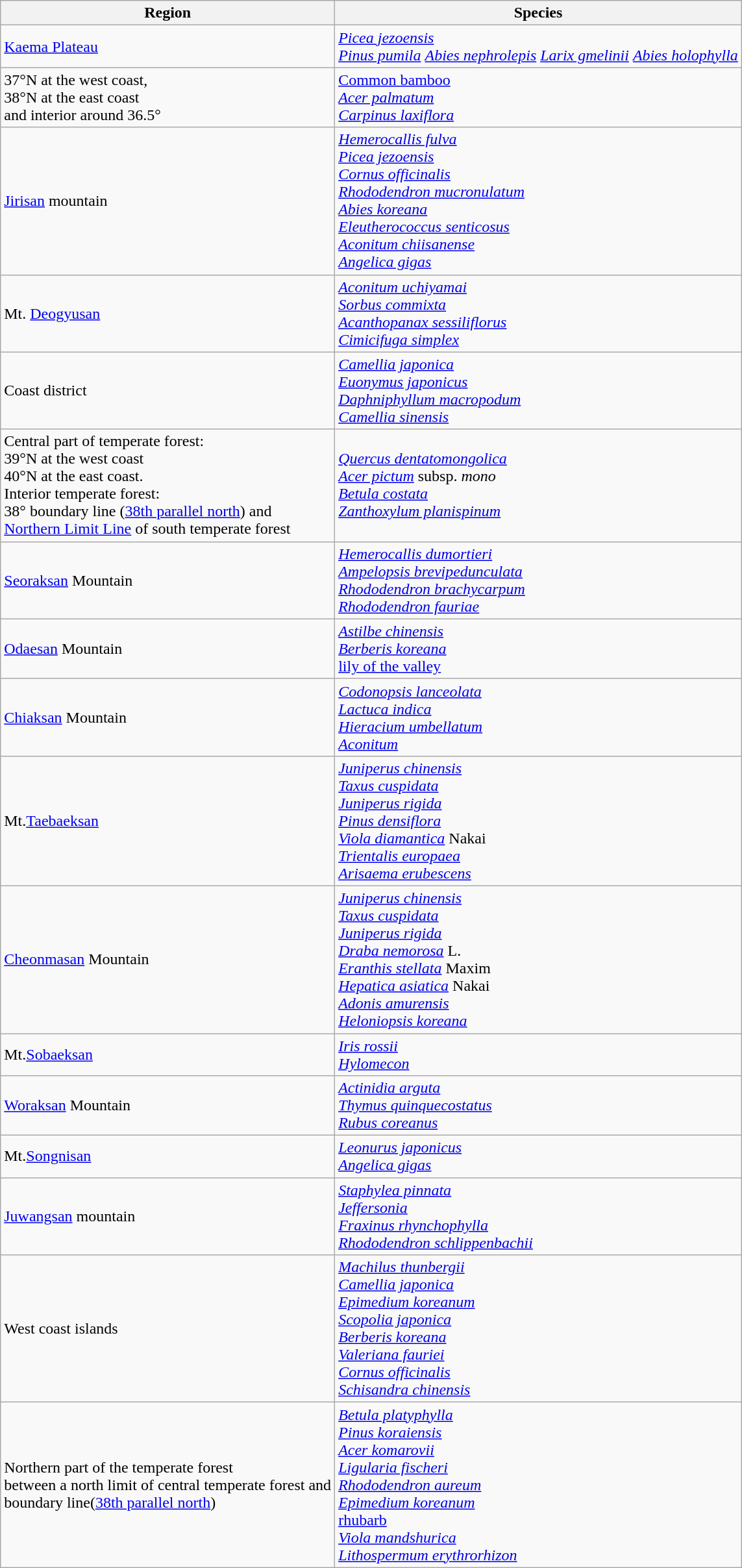<table class="wikitable">
<tr>
<th>Region</th>
<th>Species</th>
</tr>
<tr>
<td><a href='#'>Kaema Plateau</a></td>
<td><em><a href='#'>Picea jezoensis</a></em><br><em><a href='#'>Pinus pumila</a></em>
<em><a href='#'>Abies nephrolepis</a></em>
<em><a href='#'>Larix gmelinii</a></em>
<em><a href='#'>Abies holophylla</a></em></td>
</tr>
<tr>
<td>37°N at the west coast,<br>38°N at the east coast <br>and interior around 36.5°</td>
<td><a href='#'>Common bamboo</a><br> <em><a href='#'>Acer palmatum</a></em> <br> <em><a href='#'>Carpinus laxiflora</a></em></td>
</tr>
<tr>
<td><a href='#'>Jirisan</a> mountain</td>
<td><em><a href='#'>Hemerocallis fulva</a></em><br> <em><a href='#'>Picea jezoensis</a><br> <a href='#'>Cornus officinalis</a></em><br> <em><a href='#'>Rhododendron mucronulatum</a></em><br> <em><a href='#'>Abies koreana</a></em><br> <em><a href='#'>Eleutherococcus senticosus</a></em><br> <em><a href='#'>Aconitum chiisanense</a></em><br> <em><a href='#'>Angelica gigas</a></em></td>
</tr>
<tr>
<td>Mt. <a href='#'>Deogyusan</a></td>
<td><em><a href='#'>Aconitum uchiyamai</a></em><br> <em><a href='#'>Sorbus commixta</a></em><br> <em><a href='#'>Acanthopanax sessiliflorus</a></em><br> <em><a href='#'>Cimicifuga simplex</a></em></td>
</tr>
<tr>
<td>Coast district</td>
<td><em><a href='#'>Camellia japonica</a></em><br> <em><a href='#'>Euonymus japonicus</a></em><br> <em><a href='#'>Daphniphyllum macropodum</a></em><br> <em><a href='#'>Camellia sinensis</a></em></td>
</tr>
<tr>
<td>Central part of temperate forest: <br>39°N at the west coast<br> 40°N at the east coast.<br>Interior temperate forest: <br>38° boundary line (<a href='#'>38th parallel north</a>) and<br><a href='#'>Northern Limit Line</a> of south temperate forest</td>
<td><em><a href='#'>Quercus dentatomongolica</a></em><br> <em><a href='#'>Acer pictum</a></em> subsp. <em>mono</em><br> <em><a href='#'>Betula costata</a></em><br> <em><a href='#'>Zanthoxylum planispinum</a></em></td>
</tr>
<tr>
<td><a href='#'>Seoraksan</a> Mountain</td>
<td><em><a href='#'>Hemerocallis dumortieri</a></em><br> <em><a href='#'>Ampelopsis brevipedunculata</a></em><br> <em><a href='#'>Rhododendron brachycarpum</a></em><br> <em><a href='#'>Rhododendron fauriae</a></em></td>
</tr>
<tr>
<td><a href='#'>Odaesan</a> Mountain</td>
<td><em><a href='#'>Astilbe chinensis</a></em><br> <em><a href='#'>Berberis koreana</a></em><br> <a href='#'>lily of the valley</a></td>
</tr>
<tr>
<td><a href='#'>Chiaksan</a> Mountain</td>
<td><em><a href='#'>Codonopsis lanceolata</a></em><br> <em><a href='#'>Lactuca indica</a></em><br> <em><a href='#'>Hieracium umbellatum</a></em><br>  <em><a href='#'>Aconitum</a></em></td>
</tr>
<tr>
<td>Mt.<a href='#'>Taebaeksan</a></td>
<td><em><a href='#'>Juniperus chinensis</a></em><br><em> <a href='#'>Taxus cuspidata</a></em><br> <em><a href='#'>Juniperus rigida</a></em><br> <em><a href='#'>Pinus densiflora</a></em><br> <em><a href='#'>Viola diamantica</a></em> Nakai<br> <em><a href='#'>Trientalis europaea</a></em> <br><em><a href='#'>Arisaema erubescens</a></em></td>
</tr>
<tr>
<td><a href='#'>Cheonmasan</a> Mountain</td>
<td><em><a href='#'>Juniperus chinensis</a></em><br> <em><a href='#'>Taxus cuspidata</a></em><br> <em><a href='#'>Juniperus rigida</a></em><br> <em><a href='#'>Draba nemorosa</a></em> L.<br> <em><a href='#'>Eranthis stellata</a></em> Maxim<br> <em><a href='#'>Hepatica asiatica</a></em> Nakai<br> <em><a href='#'>Adonis amurensis</a></em><br> <em><a href='#'>Heloniopsis koreana</a></em></td>
</tr>
<tr>
<td>Mt.<a href='#'>Sobaeksan</a></td>
<td><em><a href='#'>Iris rossii</a></em><br> <em><a href='#'>Hylomecon</a></em></td>
</tr>
<tr>
<td><a href='#'>Woraksan</a> Mountain</td>
<td><em><a href='#'>Actinidia arguta</a></em><br> <em><a href='#'>Thymus quinquecostatus</a></em><br> <em><a href='#'>Rubus coreanus</a></em></td>
</tr>
<tr>
<td>Mt.<a href='#'>Songnisan</a></td>
<td><em><a href='#'>Leonurus japonicus</a></em><br> <em><a href='#'>Angelica gigas</a></em></td>
</tr>
<tr>
<td><a href='#'>Juwangsan</a> mountain</td>
<td><em><a href='#'>Staphylea pinnata</a></em><br> <em><a href='#'>Jeffersonia</a></em><br> <em><a href='#'>Fraxinus rhynchophylla</a></em><br> <em><a href='#'>Rhododendron schlippenbachii</a></em></td>
</tr>
<tr>
<td>West coast islands</td>
<td><em><a href='#'>Machilus thunbergii</a></em><br> <em><a href='#'>Camellia japonica</a></em><br> <em><a href='#'>Epimedium koreanum</a></em><br> <em><a href='#'>Scopolia japonica</a></em><br> <em><a href='#'>Berberis koreana</a></em><br> <em><a href='#'>Valeriana fauriei</a></em><br> <em><a href='#'>Cornus officinalis</a></em><br> <em><a href='#'>Schisandra chinensis</a></em></td>
</tr>
<tr>
<td>Northern part of the temperate forest <br>between a north limit of central temperate forest and <br>boundary line(<a href='#'>38th parallel north</a>)</td>
<td><em><a href='#'>Betula platyphylla</a></em><br> <em><a href='#'>Pinus koraiensis</a></em><br> <em><a href='#'>Acer komarovii</a></em><br> <em><a href='#'>Ligularia fischeri</a></em><br> <em><a href='#'>Rhododendron aureum</a></em><br> <em><a href='#'>Epimedium koreanum</a></em><br> <a href='#'>rhubarb</a><br> <em><a href='#'>Viola mandshurica</a></em><br> <em><a href='#'>Lithospermum erythrorhizon</a></em></td>
</tr>
</table>
